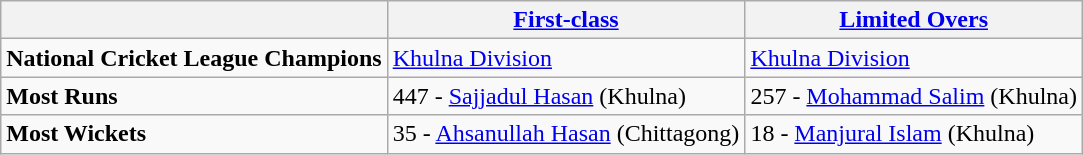<table class="wikitable">
<tr>
<th></th>
<th><a href='#'>First-class</a></th>
<th><a href='#'>Limited Overs</a></th>
</tr>
<tr>
<td><strong>National Cricket League Champions</strong></td>
<td><a href='#'>Khulna Division</a></td>
<td><a href='#'>Khulna Division</a></td>
</tr>
<tr>
<td><strong>Most Runs</strong></td>
<td>447 -  <a href='#'>Sajjadul Hasan</a> (Khulna)</td>
<td>257 -  <a href='#'>Mohammad Salim</a> (Khulna)</td>
</tr>
<tr>
<td><strong>Most Wickets</strong></td>
<td>35 -  <a href='#'>Ahsanullah Hasan</a> (Chittagong)</td>
<td>18 -  <a href='#'>Manjural Islam</a> (Khulna)</td>
</tr>
</table>
